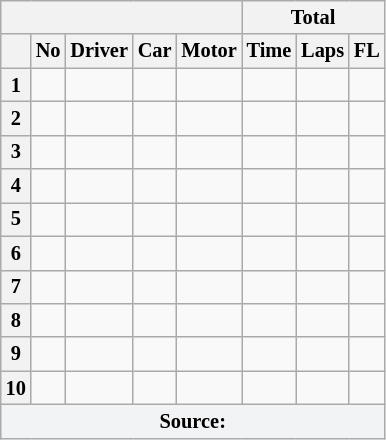<table class="wikitable" style="font-size:85%;">
<tr>
<th colspan="5"></th>
<th colspan="4" style="text-align:center;">Total</th>
</tr>
<tr>
<th style="text-align:center;"></th>
<th style="text-align:center;">No</th>
<th style="text-align:center;">Driver</th>
<th style="text-align:center;">Car</th>
<th style="text-align:center;">Motor</th>
<th style="text-align:center;">Time</th>
<th style="text-align:center;">Laps</th>
<th style="text-align:center;">FL</th>
</tr>
<tr>
<th style="text-align:center;">1</th>
<td style="text-align:center;"></td>
<td></td>
<td></td>
<td></td>
<td style="text-align:center;"></td>
<td style="text-align:center;"></td>
<td style="text-align:center;"></td>
</tr>
<tr>
<th style="text-align:center;">2</th>
<td style="text-align:center;"></td>
<td></td>
<td></td>
<td></td>
<td style="text-align:center;"></td>
<td style="text-align:center;"></td>
<td style="text-align:center;"></td>
</tr>
<tr>
<th style="text-align:center;">3</th>
<td style="text-align:center;"></td>
<td></td>
<td></td>
<td></td>
<td style="text-align:center;"></td>
<td style="text-align:center;"></td>
<td style="text-align:center;"></td>
</tr>
<tr>
<th style="text-align:center;">4</th>
<td style="text-align:center;"></td>
<td></td>
<td></td>
<td></td>
<td style="text-align:center;"></td>
<td style="text-align:center;"></td>
<td style="text-align:center;"></td>
</tr>
<tr>
<th style="text-align:center;">5</th>
<td style="text-align:center;"></td>
<td></td>
<td></td>
<td></td>
<td style="text-align:center;"></td>
<td style="text-align:center;"></td>
<td style="text-align:center;"></td>
</tr>
<tr>
<th style="text-align:center;">6</th>
<td style="text-align:center;"></td>
<td></td>
<td></td>
<td></td>
<td style="text-align:center;"></td>
<td style="text-align:center;"></td>
<td style="text-align:center;"></td>
</tr>
<tr>
<th style="text-align:center;">7</th>
<td style="text-align:center;"></td>
<td></td>
<td></td>
<td></td>
<td style="text-align:center;"></td>
<td style="text-align:center;"></td>
<td style="text-align:center;"></td>
</tr>
<tr>
<th style="text-align:center;">8</th>
<td style="text-align:center;"></td>
<td></td>
<td></td>
<td></td>
<td style="text-align:center;"></td>
<td style="text-align:center;"></td>
<td style="text-align:center;"></td>
</tr>
<tr>
<th style="text-align:center;">9</th>
<td style="text-align:center;"></td>
<td></td>
<td></td>
<td></td>
<td style="text-align:center;"></td>
<td style="text-align:center;"></td>
<td style="text-align:center;"></td>
</tr>
<tr>
<th style="text-align:center;">10</th>
<td style="text-align:center;"></td>
<td></td>
<td></td>
<td></td>
<td style="text-align:center;"></td>
<td style="text-align:center;"></td>
<td style="text-align:center;"></td>
</tr>
<tr>
<th style="background:#f2f3f4;" colspan="9">Source:</th>
</tr>
</table>
